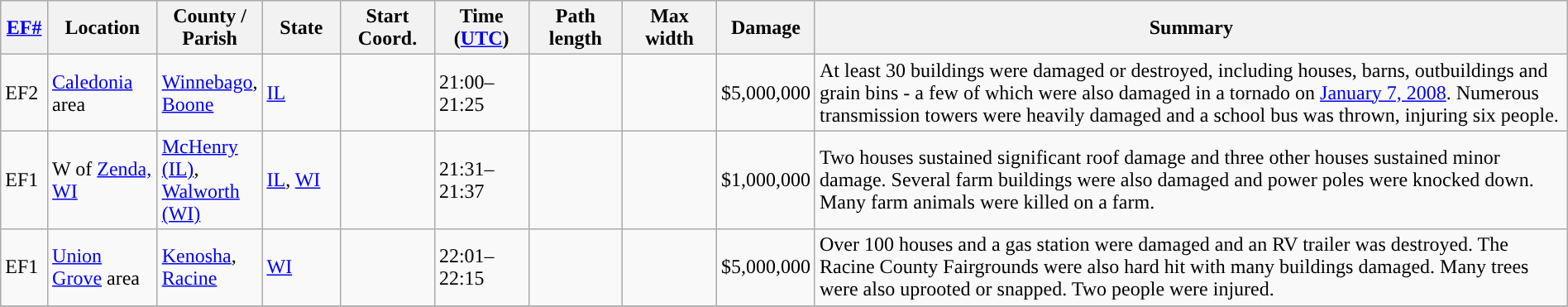<table class="wikitable sortable" style="width:100%;">
<tr>
<th scope="col" width="3%" align="center"><a href='#'>EF#</a></th>
<th scope="col" width="7%" align="center" class="unsortable">Location</th>
<th scope="col" width="6%" align="center" class="unsortable">County / Parish</th>
<th scope="col" width="5%" align="center">State</th>
<th scope="col" width="6%" align="center">Start Coord.</th>
<th scope="col" width="6%" align="center">Time (<a href='#'>UTC</a>)</th>
<th scope="col" width="6%" align="center">Path length</th>
<th scope="col" width="6%" align="center">Max width</th>
<th scope="col" width="6%" align="center">Damage</th>
<th scope="col" width="48%" class="unsortable" align="center">Summary</th>
</tr>
<tr>
<td>EF2</td>
<td><a href='#'>Caledonia</a> area</td>
<td><a href='#'>Winnebago</a>, <a href='#'>Boone</a></td>
<td><a href='#'>IL</a></td>
<td></td>
<td>21:00–21:25</td>
<td></td>
<td></td>
<td>$5,000,000</td>
<td>At least 30 buildings were damaged or destroyed, including houses, barns, outbuildings and grain bins - a few of which were also damaged in a tornado on <a href='#'>January 7, 2008</a>. Numerous transmission towers were heavily damaged and a school bus was thrown, injuring six people.</td>
</tr>
<tr>
<td>EF1</td>
<td>W of <a href='#'>Zenda, WI</a></td>
<td><a href='#'>McHenry (IL)</a>, <a href='#'>Walworth (WI)</a></td>
<td><a href='#'>IL</a>, <a href='#'>WI</a></td>
<td></td>
<td>21:31–21:37</td>
<td></td>
<td></td>
<td>$1,000,000</td>
<td>Two houses sustained significant roof damage and three other houses sustained minor damage. Several farm buildings were also damaged and power poles were knocked down. Many farm animals were killed on a farm.</td>
</tr>
<tr>
<td>EF1</td>
<td><a href='#'>Union Grove</a> area</td>
<td><a href='#'>Kenosha</a>, <a href='#'>Racine</a></td>
<td><a href='#'>WI</a></td>
<td></td>
<td>22:01–22:15</td>
<td></td>
<td></td>
<td>$5,000,000</td>
<td>Over 100 houses and a gas station were damaged and an RV trailer was destroyed. The Racine County Fairgrounds were also hard hit with many buildings damaged. Many trees were also uprooted or snapped. Two people were injured.</td>
</tr>
<tr>
</tr>
</table>
